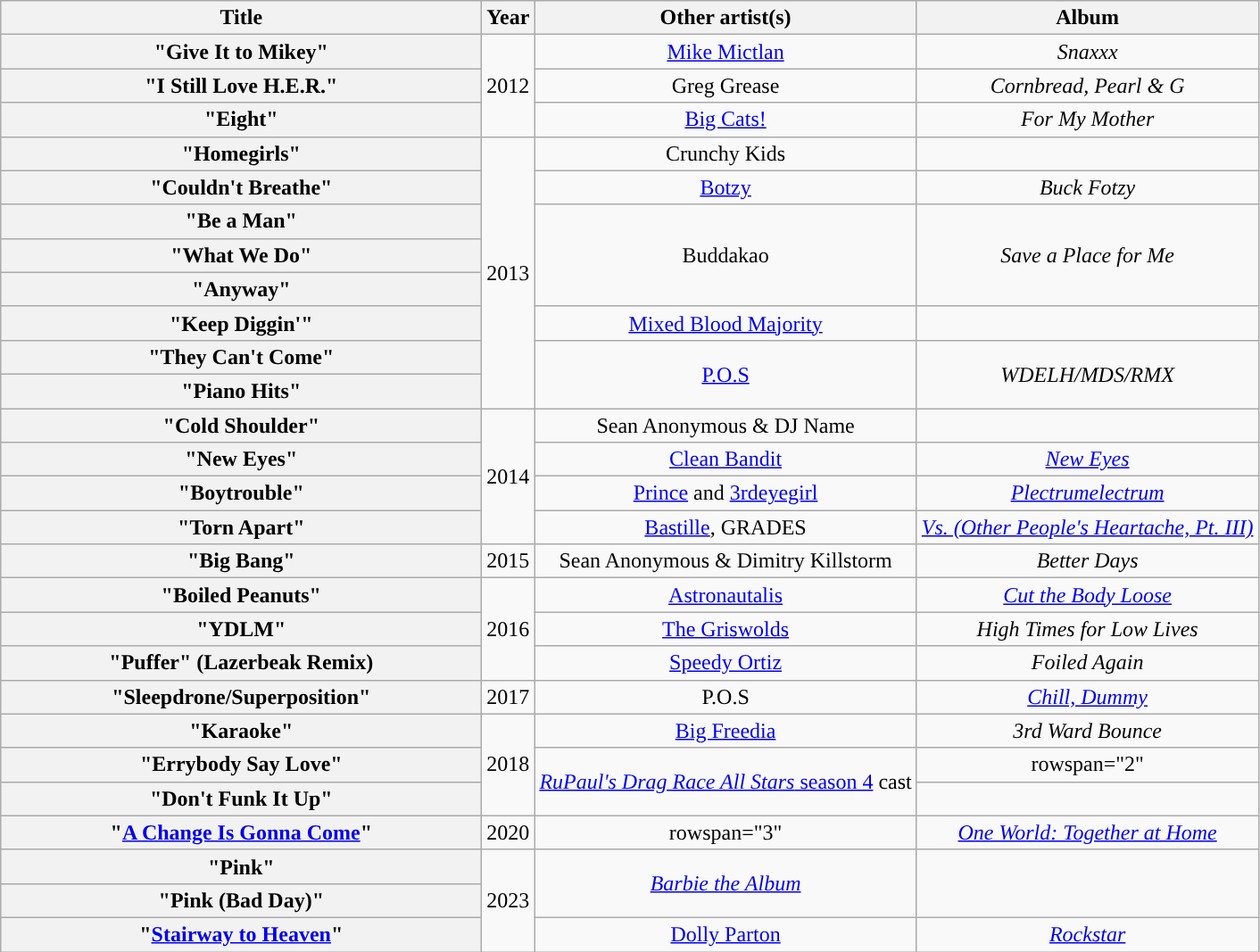<table class="wikitable plainrowheaders" style="text-align:center;">
<tr>
<th scope="col" style="width:22em;">Title</th>
<th scope="col" style="width:1em;">Year</th>
<th>Other artist(s)</th>
<th scope="col">Album</th>
</tr>
<tr>
<th scope="row">"Give It to Mikey"</th>
<td rowspan="3">2012</td>
<td><a href='#'>Mike Mictlan</a></td>
<td><em>Snaxxx</em></td>
</tr>
<tr>
<th scope="row">"I Still Love H.E.R."</th>
<td>Greg Grease</td>
<td><em>Cornbread, Pearl & G</em></td>
</tr>
<tr>
<th scope="row">"Eight"</th>
<td><a href='#'>Big Cats!</a></td>
<td><em>For My Mother</em></td>
</tr>
<tr>
<th scope="row">"Homegirls"</th>
<td rowspan="8">2013</td>
<td>Crunchy Kids</td>
<td></td>
</tr>
<tr>
<th scope="row">"Couldn't Breathe"</th>
<td><a href='#'>Botzy</a></td>
<td><em>Buck Fotzy</em></td>
</tr>
<tr>
<th scope="row">"Be a Man"</th>
<td rowspan="3">Buddakao</td>
<td rowspan="3"><em>Save a Place for Me</em></td>
</tr>
<tr>
<th scope="row">"What We Do"</th>
</tr>
<tr>
<th scope="row">"Anyway"</th>
</tr>
<tr>
<th scope="row">"Keep Diggin'"</th>
<td><a href='#'>Mixed Blood Majority</a></td>
<td></td>
</tr>
<tr>
<th scope="row">"They Can't Come"</th>
<td rowspan="2"><a href='#'>P.O.S</a></td>
<td rowspan="2"><em>WDELH/MDS/RMX</em></td>
</tr>
<tr>
<th scope="row">"Piano Hits"</th>
</tr>
<tr>
<th scope="row">"Cold Shoulder"</th>
<td rowspan="4">2014</td>
<td>Sean Anonymous & DJ Name</td>
<td></td>
</tr>
<tr>
<th scope="row">"New Eyes"</th>
<td><a href='#'>Clean Bandit</a></td>
<td><em><a href='#'>New Eyes</a></em></td>
</tr>
<tr>
<th scope="row">"Boytrouble"</th>
<td><a href='#'>Prince</a> and <a href='#'>3rdeyegirl</a></td>
<td><em><a href='#'>Plectrumelectrum</a></em></td>
</tr>
<tr>
<th scope="row">"Torn Apart"</th>
<td><a href='#'>Bastille</a>, GRADES</td>
<td><em><a href='#'>Vs. (Other People's Heartache, Pt. III)</a></em></td>
</tr>
<tr>
<th scope="row">"Big Bang"</th>
<td>2015</td>
<td>Sean Anonymous & Dimitry Killstorm</td>
<td><em>Better Days</em></td>
</tr>
<tr>
<th scope="row">"Boiled Peanuts"</th>
<td rowspan="3">2016</td>
<td><a href='#'>Astronautalis</a></td>
<td><em><a href='#'>Cut the Body Loose</a></em></td>
</tr>
<tr>
<th scope="row">"YDLM"</th>
<td><a href='#'>The Griswolds</a></td>
<td><em>High Times for Low Lives</em></td>
</tr>
<tr>
<th scope="row">"Puffer" (Lazerbeak Remix)</th>
<td><a href='#'>Speedy Ortiz</a></td>
<td><em>Foiled Again</em></td>
</tr>
<tr>
<th scope="row">"Sleepdrone/Superposition"</th>
<td>2017</td>
<td>P.O.S</td>
<td><em><a href='#'>Chill, Dummy</a></em></td>
</tr>
<tr>
<th scope="row">"Karaoke"</th>
<td rowspan="3">2018</td>
<td><a href='#'>Big Freedia</a></td>
<td><em>3rd Ward Bounce</em></td>
</tr>
<tr>
<th scope="row">"Errybody Say Love"</th>
<td rowspan="2"><a href='#'><em>RuPaul's Drag Race All Stars</em> season 4</a> cast</td>
<td>rowspan="2" </td>
</tr>
<tr>
<th scope="row">"Don't Funk It Up"</th>
</tr>
<tr>
<th scope="row">"<a href='#'>A Change Is Gonna Come</a>"</th>
<td>2020</td>
<td>rowspan="3" </td>
<td><em><a href='#'>One World: Together at Home</a></em></td>
</tr>
<tr>
<th scope="row">"Pink"</th>
<td rowspan=3>2023</td>
<td rowspan=2><em><a href='#'>Barbie the Album</a></em></td>
</tr>
<tr>
<th scope="row">"Pink (Bad Day)"</th>
</tr>
<tr>
<th scope="row">"<a href='#'>Stairway to Heaven</a>"</th>
<td><a href='#'>Dolly Parton</a></td>
<td><em><a href='#'>Rockstar</a></em></td>
</tr>
</table>
